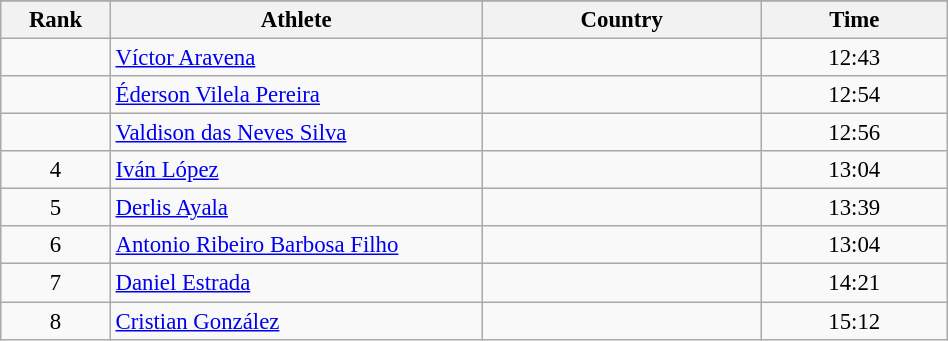<table class="wikitable sortable" style=" text-align:center; font-size:95%;" width="50%">
<tr>
</tr>
<tr>
<th width=5%>Rank</th>
<th width=20%>Athlete</th>
<th width=15%>Country</th>
<th width=10%>Time</th>
</tr>
<tr>
<td align=center></td>
<td align=left><a href='#'>Víctor Aravena</a></td>
<td align=left></td>
<td>12:43</td>
</tr>
<tr>
<td align=center></td>
<td align=left><a href='#'>Éderson Vilela Pereira</a></td>
<td align=left></td>
<td>12:54</td>
</tr>
<tr>
<td align=center></td>
<td align=left><a href='#'>Valdison das Neves Silva</a></td>
<td align=left></td>
<td>12:56</td>
</tr>
<tr>
<td align=center>4</td>
<td align=left><a href='#'>Iván López</a></td>
<td align=left></td>
<td>13:04</td>
</tr>
<tr>
<td align=center>5</td>
<td align=left><a href='#'>Derlis Ayala</a></td>
<td align=left></td>
<td>13:39</td>
</tr>
<tr>
<td align=center>6</td>
<td align=left><a href='#'>Antonio Ribeiro Barbosa Filho</a></td>
<td align=left></td>
<td>13:04</td>
</tr>
<tr>
<td align=center>7</td>
<td align=left><a href='#'>Daniel Estrada</a></td>
<td align=left></td>
<td>14:21</td>
</tr>
<tr>
<td align=center>8</td>
<td align=left><a href='#'>Cristian González</a></td>
<td align=left></td>
<td>15:12</td>
</tr>
</table>
